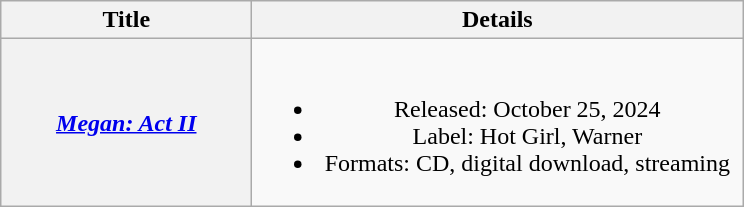<table class="wikitable plainrowheaders" style="text-align:center">
<tr>
<th scope="col"  style="width:10em">Title</th>
<th scope="col"  style="width:20em">Details</th>
</tr>
<tr>
<th scope="row"><em><a href='#'>Megan: Act II</a></em></th>
<td><br><ul><li>Released: October 25, 2024</li><li>Label: Hot Girl, Warner</li><li>Formats: CD, digital download, streaming</li></ul></td>
</tr>
</table>
